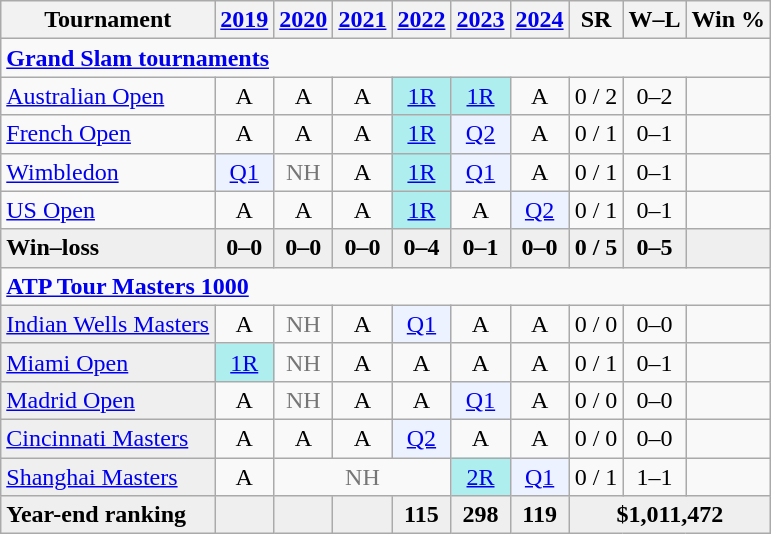<table class=wikitable style=text-align:center>
<tr>
<th>Tournament</th>
<th><a href='#'>2019</a></th>
<th><a href='#'>2020</a></th>
<th><a href='#'>2021</a></th>
<th><a href='#'>2022</a></th>
<th><a href='#'>2023</a></th>
<th><a href='#'>2024</a></th>
<th>SR</th>
<th>W–L</th>
<th>Win %</th>
</tr>
<tr>
<td colspan="10" style="text-align:left"><a href='#'><strong>Grand Slam tournaments</strong></a></td>
</tr>
<tr>
<td align=left><a href='#'>Australian Open</a></td>
<td>A</td>
<td>A</td>
<td>A</td>
<td bgcolor=afeeee><a href='#'>1R</a></td>
<td bgcolor=afeeee><a href='#'>1R</a></td>
<td>A</td>
<td>0 / 2</td>
<td>0–2</td>
<td></td>
</tr>
<tr>
<td align=left><a href='#'>French Open</a></td>
<td>A</td>
<td>A</td>
<td>A</td>
<td bgcolor=afeeee><a href='#'>1R</a></td>
<td bgcolor=ecf2ff><a href='#'>Q2</a></td>
<td>A</td>
<td>0 / 1</td>
<td>0–1</td>
<td></td>
</tr>
<tr>
<td align=left><a href='#'>Wimbledon</a></td>
<td bgcolor=ecf2ff><a href='#'>Q1</a></td>
<td style=color:#767676>NH</td>
<td>A</td>
<td bgcolor=afeeee><a href='#'>1R</a></td>
<td bgcolor=ecf2ff><a href='#'>Q1</a></td>
<td>A</td>
<td>0 / 1</td>
<td>0–1</td>
<td></td>
</tr>
<tr>
<td align=left><a href='#'>US Open</a></td>
<td>A</td>
<td>A</td>
<td>A</td>
<td bgcolor=afeeee><a href='#'>1R</a></td>
<td>A</td>
<td bgcolor=ecf2ff><a href='#'>Q2</a></td>
<td>0 / 1</td>
<td>0–1</td>
<td></td>
</tr>
<tr style=font-weight:bold;background:#efefef>
<td style=text-align:left>Win–loss</td>
<td>0–0</td>
<td>0–0</td>
<td>0–0</td>
<td>0–4</td>
<td>0–1</td>
<td>0–0</td>
<td>0 / 5</td>
<td>0–5</td>
<td></td>
</tr>
<tr>
<td colspan="10" style="text-align:left"><strong><a href='#'>ATP Tour Masters 1000</a></strong></td>
</tr>
<tr>
<td bgcolor=efefef align=left><a href='#'>Indian Wells Masters</a></td>
<td>A</td>
<td style="color:#767676">NH</td>
<td>A</td>
<td bgcolor=ecf2ff><a href='#'>Q1</a></td>
<td>A</td>
<td>A</td>
<td>0 / 0</td>
<td>0–0</td>
<td></td>
</tr>
<tr>
<td bgcolor=efefef align=left><a href='#'>Miami Open</a></td>
<td bgcolor=afeeee><a href='#'>1R</a></td>
<td style=color:#767676>NH</td>
<td>A</td>
<td>A</td>
<td>A</td>
<td>A</td>
<td>0 / 1</td>
<td>0–1</td>
<td></td>
</tr>
<tr>
<td bgcolor=efefef align=left><a href='#'>Madrid Open</a></td>
<td>A</td>
<td style=color:#767676>NH</td>
<td>A</td>
<td>A</td>
<td bgcolor=ecf2ff><a href='#'>Q1</a></td>
<td>A</td>
<td>0 / 0</td>
<td>0–0</td>
<td></td>
</tr>
<tr>
<td bgcolor=efefef align=left><a href='#'>Cincinnati Masters</a></td>
<td>A</td>
<td>A</td>
<td>A</td>
<td bgcolor=ecf2ff><a href='#'>Q2</a></td>
<td>A</td>
<td>A</td>
<td>0 / 0</td>
<td>0–0</td>
<td></td>
</tr>
<tr>
<td bgcolor=efefef align=left><a href='#'>Shanghai Masters</a></td>
<td>A</td>
<td colspan=3 style=color:#767676>NH</td>
<td bgcolor=afeeee><a href='#'>2R</a></td>
<td bgcolor=ecf2ff><a href='#'>Q1</a></td>
<td>0 / 1</td>
<td>1–1</td>
<td></td>
</tr>
<tr style=font-weight:bold;background:#efefef>
<td align=left><strong>Year-end ranking</strong></td>
<td></td>
<td></td>
<td></td>
<td>115</td>
<td>298</td>
<td>119</td>
<td colspan=3>$1,011,472</td>
</tr>
</table>
